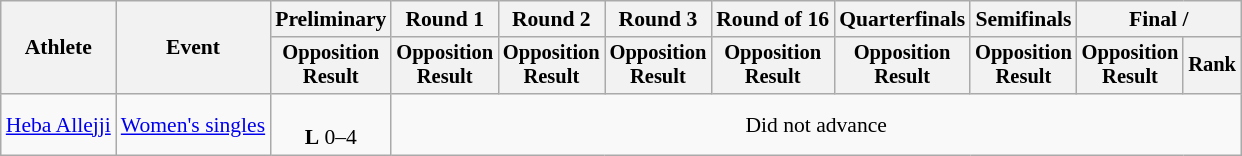<table class="wikitable" style="font-size:90%;">
<tr>
<th rowspan=2>Athlete</th>
<th rowspan=2>Event</th>
<th>Preliminary</th>
<th>Round 1</th>
<th>Round 2</th>
<th>Round 3</th>
<th>Round of 16</th>
<th>Quarterfinals</th>
<th>Semifinals</th>
<th colspan=2>Final / </th>
</tr>
<tr style="font-size:95%">
<th>Opposition<br>Result</th>
<th>Opposition<br>Result</th>
<th>Opposition<br>Result</th>
<th>Opposition<br>Result</th>
<th>Opposition<br>Result</th>
<th>Opposition<br>Result</th>
<th>Opposition<br>Result</th>
<th>Opposition<br>Result</th>
<th>Rank</th>
</tr>
<tr align=center>
<td align=left><a href='#'>Heba Allejji</a></td>
<td align=left><a href='#'>Women's singles</a></td>
<td><br><strong>L</strong> 0–4</td>
<td colspan=8>Did not advance</td>
</tr>
</table>
